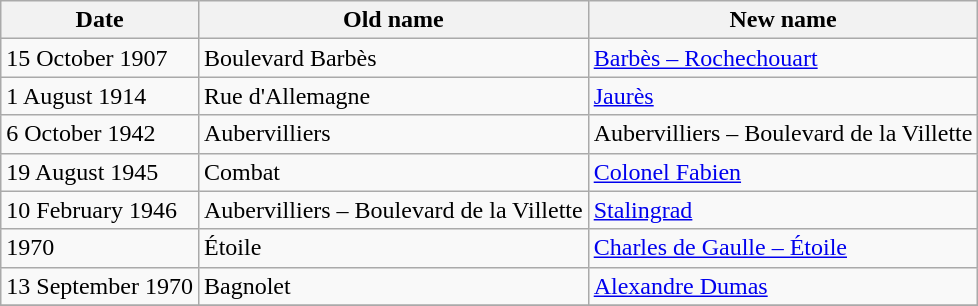<table class="wikitable sortable">
<tr>
<th>Date</th>
<th>Old name</th>
<th>New name</th>
</tr>
<tr>
<td>15 October 1907</td>
<td>Boulevard Barbès</td>
<td><a href='#'>Barbès – Rochechouart</a></td>
</tr>
<tr>
<td>1 August 1914</td>
<td>Rue d'Allemagne</td>
<td><a href='#'>Jaurès</a></td>
</tr>
<tr>
<td>6 October 1942</td>
<td>Aubervilliers</td>
<td>Aubervilliers – Boulevard de la Villette</td>
</tr>
<tr>
<td>19 August 1945</td>
<td>Combat</td>
<td><a href='#'>Colonel Fabien</a></td>
</tr>
<tr>
<td>10 February 1946</td>
<td>Aubervilliers – Boulevard de la Villette</td>
<td><a href='#'>Stalingrad</a></td>
</tr>
<tr>
<td>1970</td>
<td>Étoile</td>
<td><a href='#'>Charles de Gaulle – Étoile</a></td>
</tr>
<tr>
<td>13 September 1970</td>
<td>Bagnolet</td>
<td><a href='#'>Alexandre Dumas</a></td>
</tr>
<tr>
</tr>
</table>
